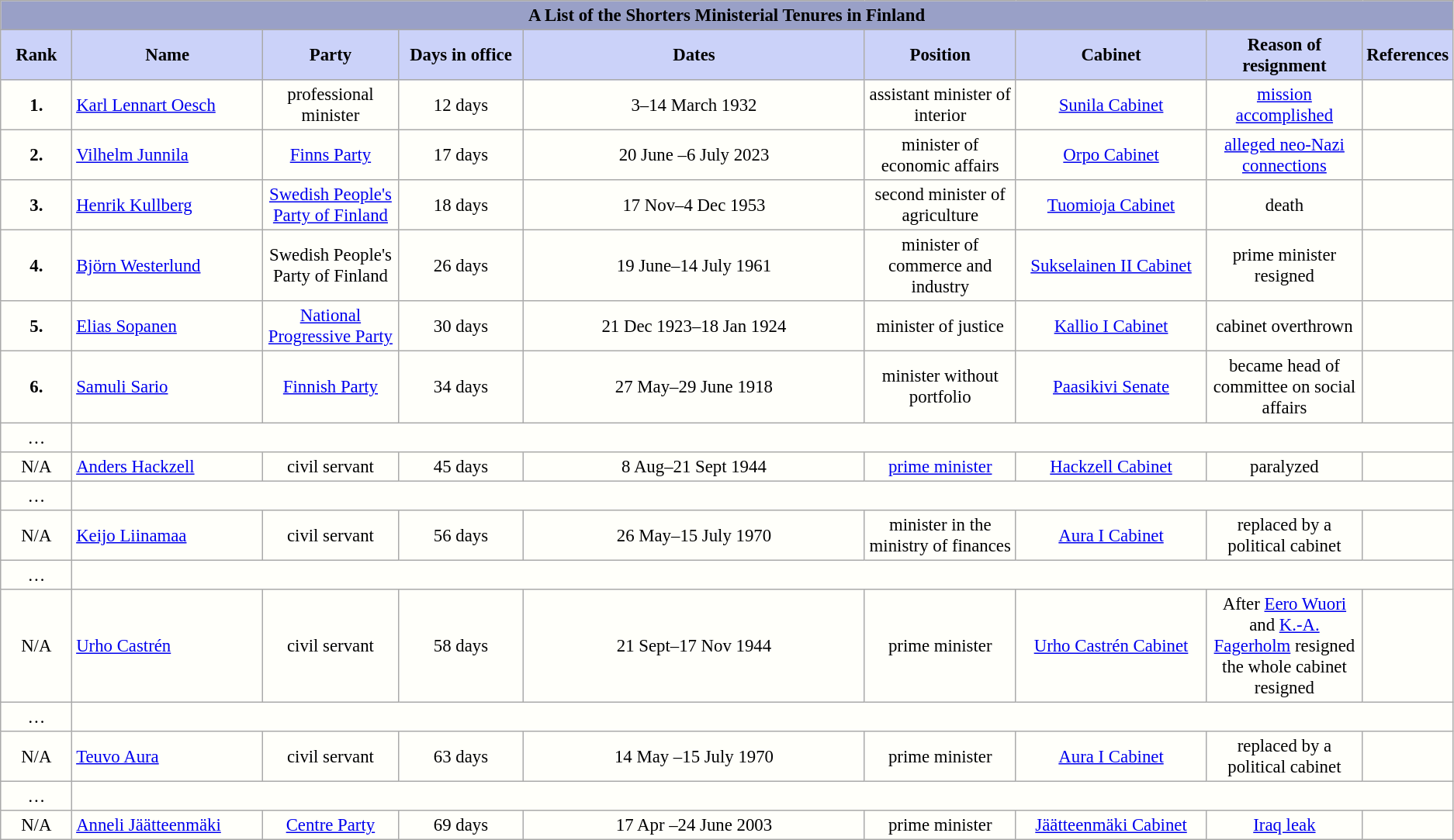<table class="wikitable" style="font-size:95%; text-align:center; background:#FFFFFA">
<tr>
<td style="background:#99A0C7;" colspan=9><strong>A List of the Shorters Ministerial Tenures in Finland</strong></td>
</tr>
<tr>
<th width=60 style=background:#CBD2F9>Rank</th>
<th width=180 style=background:#CBD2F9>Name</th>
<th width=120 style=background:#CBD2F9>Party</th>
<th width=120 style=background:#CBD2F9>Days in office</th>
<th width=360 style=background:#CBD2F9>Dates</th>
<th width=140 style=background:#CBD2F9>Position</th>
<th width=180 style=background:#CBD2F9>Cabinet</th>
<th width=140 style=background:#CBD2F9>Reason of resignment</th>
<th width=60 style=background:#CBD2F9>References</th>
</tr>
<tr>
<td><strong>1.</strong></td>
<td align=left><a href='#'>Karl Lennart Oesch</a></td>
<td>professional minister</td>
<td>12 days</td>
<td>3–14 March 1932</td>
<td>assistant minister of interior</td>
<td><a href='#'> Sunila Cabinet</a></td>
<td><a href='#'> mission accomplished</a></td>
<td></td>
</tr>
<tr>
<td><strong>2.</strong></td>
<td align=left><a href='#'>Vilhelm Junnila</a></td>
<td><a href='#'>Finns Party</a></td>
<td>17 days</td>
<td>20 June –6 July 2023</td>
<td>minister of economic affairs</td>
<td><a href='#'>Orpo Cabinet</a></td>
<td><a href='#'>alleged neo-Nazi connections</a></td>
<td></td>
</tr>
<tr>
<td><strong>3.</strong></td>
<td align=left><a href='#'>Henrik Kullberg</a></td>
<td><a href='#'>Swedish People's Party of Finland</a></td>
<td>18 days</td>
<td>17 Nov–4 Dec 1953</td>
<td>second minister of agriculture</td>
<td><a href='#'>Tuomioja Cabinet</a></td>
<td>death</td>
<td></td>
</tr>
<tr>
<td><strong>4.</strong></td>
<td align=left><a href='#'>Björn Westerlund</a></td>
<td>Swedish People's Party of Finland</td>
<td>26 days</td>
<td>19 June–14 July 1961</td>
<td>minister of commerce and industry</td>
<td><a href='#'>Sukselainen II Cabinet</a></td>
<td>prime minister resigned</td>
<td></td>
</tr>
<tr>
<td><strong>5.</strong></td>
<td align=left><a href='#'>Elias Sopanen</a></td>
<td><a href='#'>National Progressive Party</a></td>
<td>30 days</td>
<td>21 Dec 1923–18 Jan 1924</td>
<td>minister of justice</td>
<td><a href='#'>Kallio I Cabinet</a></td>
<td>cabinet overthrown</td>
<td></td>
</tr>
<tr>
<td><strong>6.</strong></td>
<td align=left><a href='#'>Samuli Sario</a></td>
<td><a href='#'>Finnish Party</a></td>
<td>34 days</td>
<td>27 May–29 June 1918</td>
<td>minister without portfolio</td>
<td><a href='#'>Paasikivi Senate</a></td>
<td>became head of committee on social affairs</td>
<td></td>
</tr>
<tr>
<td>…</td>
<td colspan=8></td>
</tr>
<tr>
<td>N/A</td>
<td align=left><a href='#'>Anders Hackzell</a></td>
<td>civil servant</td>
<td>45 days</td>
<td>8 Aug–21 Sept 1944</td>
<td><a href='#'>prime minister</a></td>
<td><a href='#'>Hackzell Cabinet</a></td>
<td>paralyzed</td>
<td></td>
</tr>
<tr>
<td>…</td>
<td colspan=8></td>
</tr>
<tr>
<td>N/A</td>
<td align=left><a href='#'>Keijo Liinamaa</a></td>
<td>civil servant</td>
<td>56 days</td>
<td>26 May–15 July 1970</td>
<td>minister in the ministry of finances</td>
<td><a href='#'>Aura I Cabinet</a></td>
<td>replaced by a political cabinet</td>
<td></td>
</tr>
<tr>
<td>…</td>
<td colspan=8></td>
</tr>
<tr>
<td>N/A</td>
<td align=left><a href='#'>Urho Castrén</a></td>
<td>civil servant</td>
<td>58 days</td>
<td>21 Sept–17 Nov 1944</td>
<td>prime minister</td>
<td><a href='#'>Urho Castrén Cabinet</a></td>
<td>After <a href='#'>Eero Wuori</a> and <a href='#'>K.-A. Fagerholm</a> resigned the whole cabinet resigned</td>
<td></td>
</tr>
<tr>
<td>…</td>
<td colspan=8></td>
</tr>
<tr>
<td>N/A</td>
<td align=left><a href='#'>Teuvo Aura</a></td>
<td>civil servant</td>
<td>63 days</td>
<td>14 May –15 July 1970</td>
<td>prime minister</td>
<td><a href='#'>Aura I Cabinet</a></td>
<td>replaced by a political cabinet</td>
<td></td>
</tr>
<tr>
<td>…</td>
<td colspan=8></td>
</tr>
<tr>
<td>N/A</td>
<td align=left><a href='#'>Anneli Jäätteenmäki</a></td>
<td><a href='#'>Centre Party</a></td>
<td>69 days</td>
<td>17 Apr –24 June 2003</td>
<td>prime minister</td>
<td><a href='#'>Jäätteenmäki Cabinet</a></td>
<td><a href='#'>Iraq leak</a></td>
<td></td>
</tr>
</table>
